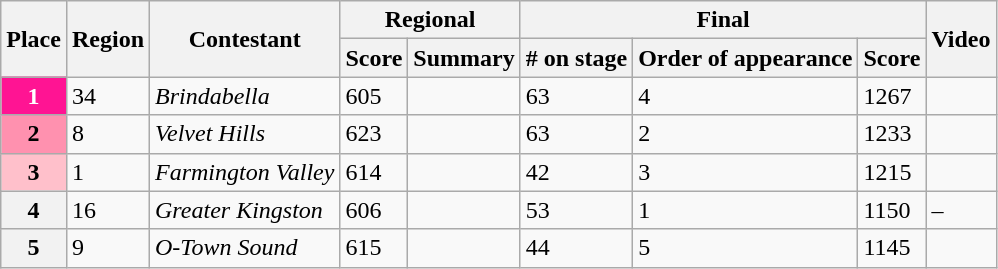<table class="wikitable sortable">
<tr>
<th rowspan="2" scope="col">Place</th>
<th rowspan="2" scope="col">Region</th>
<th rowspan="2" scope="col">Contestant</th>
<th colspan="2" scope="col">Regional</th>
<th colspan="3">Final</th>
<th rowspan="2" scope="col" class="unsortable">Video<br></th>
</tr>
<tr>
<th scope="col">Score</th>
<th scope="col" class="unsortable">Summary</th>
<th># on stage</th>
<th scope="col">Order of appearance</th>
<th scope="col">Score</th>
</tr>
<tr>
<th scope="row" style="background: #FF1493; color:#fff;">1</th>
<td>34</td>
<td><em>Brindabella</em></td>
<td>605</td>
<td></td>
<td>63</td>
<td>4</td>
<td>1267</td>
<td></td>
</tr>
<tr>
<th scope="row" style="background: #FF91AF;">2</th>
<td>8</td>
<td><em>Velvet Hills</em></td>
<td>623</td>
<td></td>
<td>63</td>
<td>2</td>
<td>1233</td>
<td></td>
</tr>
<tr>
<th scope="row" style="background: pink;">3</th>
<td>1</td>
<td><em>Farmington Valley</em></td>
<td>614</td>
<td></td>
<td>42</td>
<td>3</td>
<td>1215</td>
<td></td>
</tr>
<tr>
<th>4</th>
<td>16</td>
<td><em>Greater Kingston</em></td>
<td>606</td>
<td></td>
<td>53</td>
<td>1</td>
<td>1150</td>
<td>–</td>
</tr>
<tr>
<th>5</th>
<td>9</td>
<td><em>O-Town Sound</em></td>
<td>615</td>
<td></td>
<td>44</td>
<td>5</td>
<td>1145</td>
<td></td>
</tr>
</table>
